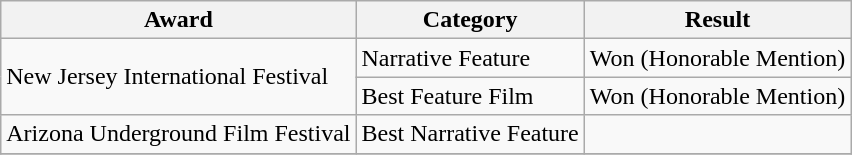<table class="wikitable">
<tr>
<th>Award</th>
<th>Category</th>
<th>Result</th>
</tr>
<tr>
<td rowspan="2">New Jersey International Festival</td>
<td>Narrative Feature</td>
<td>Won (Honorable Mention)</td>
</tr>
<tr>
<td>Best Feature Film</td>
<td>Won (Honorable Mention)</td>
</tr>
<tr>
<td>Arizona Underground Film Festival</td>
<td>Best Narrative Feature</td>
<td></td>
</tr>
<tr>
</tr>
</table>
